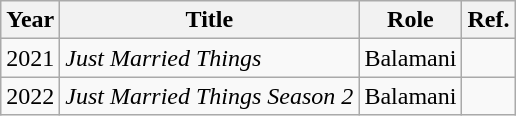<table class="wikitable sortable">
<tr>
<th>Year</th>
<th>Title</th>
<th>Role</th>
<th>Ref.</th>
</tr>
<tr>
<td>2021</td>
<td><em>Just Married Things</em></td>
<td>Balamani</td>
<td></td>
</tr>
<tr>
<td>2022</td>
<td><em>Just Married Things Season 2</em></td>
<td>Balamani</td>
<td></td>
</tr>
</table>
